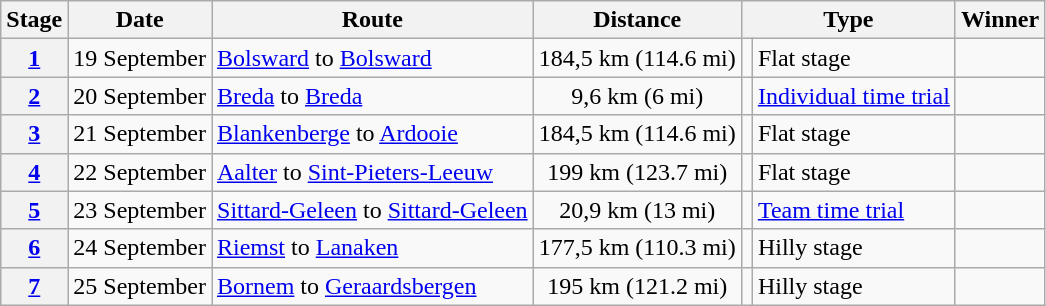<table class="wikitable">
<tr>
<th scope="col">Stage</th>
<th scope="col">Date</th>
<th scope="col">Route</th>
<th scope="col">Distance</th>
<th scope="col" colspan="2">Type</th>
<th scope="col">Winner</th>
</tr>
<tr>
<th scope="row"><a href='#'>1</a></th>
<td align=right>19 September</td>
<td><a href='#'>Bolsward</a>  to <a href='#'>Bolsward</a> </td>
<td style="text-align:center;">184,5 km (114.6 mi)</td>
<td style="text-align:center;"></td>
<td>Flat stage</td>
<td></td>
</tr>
<tr>
<th scope="row"><a href='#'>2</a></th>
<td align=right>20 September</td>
<td><a href='#'>Breda</a>  to <a href='#'>Breda</a> </td>
<td style="text-align:center;">9,6 km (6 mi)</td>
<td style="text-align:center;"></td>
<td><a href='#'>Individual time trial</a></td>
<td></td>
</tr>
<tr>
<th scope="row"><a href='#'>3</a></th>
<td align=right>21 September</td>
<td><a href='#'>Blankenberge</a>  to <a href='#'>Ardooie</a> </td>
<td style="text-align:center;">184,5 km (114.6 mi)</td>
<td style="text-align:center;"></td>
<td>Flat stage</td>
<td></td>
</tr>
<tr>
<th scope="row"><a href='#'>4</a></th>
<td align=right>22 September</td>
<td><a href='#'>Aalter</a>  to <a href='#'>Sint-Pieters-Leeuw</a> </td>
<td style="text-align:center;">199 km (123.7 mi)</td>
<td style="text-align:center;"></td>
<td>Flat stage</td>
<td></td>
</tr>
<tr>
<th scope="row"><a href='#'>5</a></th>
<td align=right>23 September</td>
<td><a href='#'>Sittard-Geleen</a>  to <a href='#'>Sittard-Geleen</a> </td>
<td style="text-align:center;">20,9 km (13 mi)</td>
<td></td>
<td><a href='#'>Team time trial</a></td>
<td></td>
</tr>
<tr>
<th scope="row"><a href='#'>6</a></th>
<td align=right>24 September</td>
<td><a href='#'>Riemst</a>  to <a href='#'>Lanaken</a> </td>
<td style="text-align:center;">177,5 km (110.3 mi)</td>
<td></td>
<td>Hilly stage</td>
<td></td>
</tr>
<tr>
<th scope="row"><a href='#'>7</a></th>
<td align=right>25 September</td>
<td><a href='#'>Bornem</a>  to <a href='#'>Geraardsbergen</a> </td>
<td style="text-align:center;">195 km (121.2 mi)</td>
<td></td>
<td>Hilly stage</td>
<td></td>
</tr>
</table>
